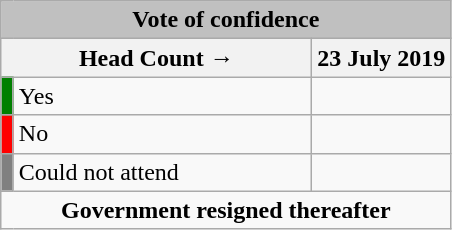<table class="wikitable" style="text-align:center; font-size:100%;">
<tr>
<td colspan="3"  style="text-align:center; background:silver;"><strong>Vote of confidence</strong></td>
</tr>
<tr>
<th colspan="2" style="width:200px;">Head Count →</th>
<th>23 July 2019</th>
</tr>
<tr>
<th style="width:1px; background:green;"></th>
<td style="text-align:left;">Yes</td>
<td></td>
</tr>
<tr>
<th style="background:red;"></th>
<td style="text-align:left;">No</td>
<td></td>
</tr>
<tr>
<th style="background:gray;"></th>
<td style="text-align:left;">Could not attend</td>
<td></td>
</tr>
<tr>
<td colspan="03" style="text-align:centre;"><strong>Government resigned thereafter</strong></td>
</tr>
</table>
